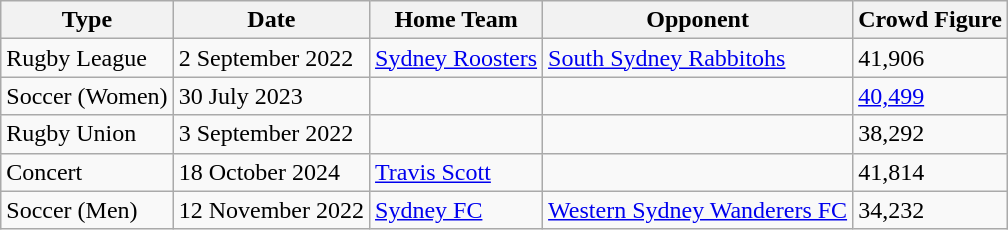<table class="wikitable" style="text-align:left;">
<tr>
<th>Type</th>
<th>Date</th>
<th>Home Team</th>
<th>Opponent</th>
<th>Crowd Figure</th>
</tr>
<tr>
<td>Rugby League</td>
<td>2 September 2022</td>
<td> <a href='#'>Sydney Roosters</a></td>
<td> <a href='#'>South Sydney Rabbitohs</a></td>
<td>41,906</td>
</tr>
<tr>
<td>Soccer (Women)</td>
<td>30 July 2023</td>
<td></td>
<td></td>
<td><a href='#'>40,499</a></td>
</tr>
<tr>
<td>Rugby Union</td>
<td>3 September 2022</td>
<td></td>
<td></td>
<td>38,292</td>
</tr>
<tr>
<td>Concert</td>
<td>18 October 2024</td>
<td><a href='#'>Travis Scott</a></td>
<td></td>
<td>41,814</td>
</tr>
<tr>
<td>Soccer (Men)</td>
<td>12 November 2022</td>
<td><a href='#'>Sydney FC</a></td>
<td><a href='#'>Western Sydney Wanderers FC</a></td>
<td>34,232</td>
</tr>
</table>
